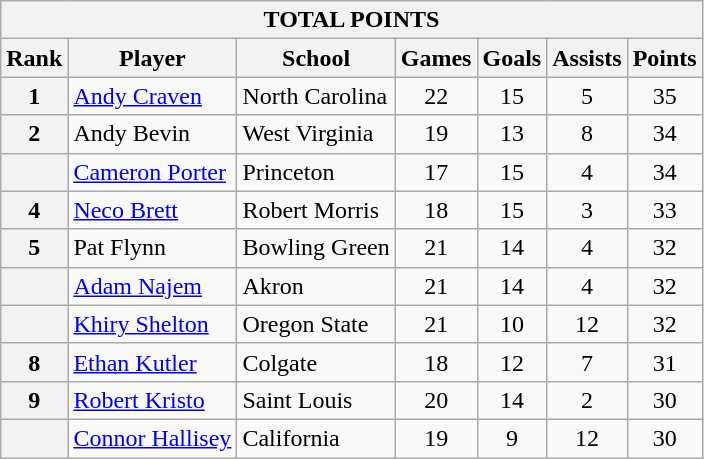<table class="wikitable">
<tr>
<th colspan=8>TOTAL POINTS</th>
</tr>
<tr>
<th>Rank</th>
<th>Player</th>
<th>School</th>
<th>Games</th>
<th>Goals</th>
<th>Assists</th>
<th>Points</th>
</tr>
<tr>
<th>1</th>
<td><a href='#'>Andy Craven</a></td>
<td>North Carolina</td>
<td style="text-align:center;">22</td>
<td style="text-align:center;">15</td>
<td style="text-align:center;">5</td>
<td style="text-align:center;">35</td>
</tr>
<tr>
<th>2</th>
<td>Andy Bevin</td>
<td>West Virginia</td>
<td style="text-align:center;">19</td>
<td style="text-align:center;">13</td>
<td style="text-align:center;">8</td>
<td style="text-align:center;">34</td>
</tr>
<tr>
<th></th>
<td><a href='#'>Cameron Porter</a></td>
<td>Princeton</td>
<td style="text-align:center;">17</td>
<td style="text-align:center;">15</td>
<td style="text-align:center;">4</td>
<td style="text-align:center;">34</td>
</tr>
<tr>
<th>4</th>
<td><a href='#'>Neco Brett</a></td>
<td>Robert Morris</td>
<td style="text-align:center;">18</td>
<td style="text-align:center;">15</td>
<td style="text-align:center;">3</td>
<td style="text-align:center;">33</td>
</tr>
<tr>
<th>5</th>
<td>Pat Flynn</td>
<td>Bowling Green</td>
<td style="text-align:center;">21</td>
<td style="text-align:center;">14</td>
<td style="text-align:center;">4</td>
<td style="text-align:center;">32</td>
</tr>
<tr>
<th></th>
<td><a href='#'>Adam Najem</a></td>
<td>Akron</td>
<td style="text-align:center;">21</td>
<td style="text-align:center;">14</td>
<td style="text-align:center;">4</td>
<td style="text-align:center;">32</td>
</tr>
<tr>
<th></th>
<td><a href='#'>Khiry Shelton</a></td>
<td>Oregon State</td>
<td style="text-align:center;">21</td>
<td style="text-align:center;">10</td>
<td style="text-align:center;">12</td>
<td style="text-align:center;">32</td>
</tr>
<tr>
<th>8</th>
<td><a href='#'>Ethan Kutler</a></td>
<td>Colgate</td>
<td style="text-align:center;">18</td>
<td style="text-align:center;">12</td>
<td style="text-align:center;">7</td>
<td style="text-align:center;">31</td>
</tr>
<tr>
<th>9</th>
<td><a href='#'>Robert Kristo</a></td>
<td>Saint Louis</td>
<td style="text-align:center;">20</td>
<td style="text-align:center;">14</td>
<td style="text-align:center;">2</td>
<td style="text-align:center;">30</td>
</tr>
<tr>
<th></th>
<td><a href='#'>Connor Hallisey</a></td>
<td>California</td>
<td style="text-align:center;">19</td>
<td style="text-align:center;">9</td>
<td style="text-align:center;">12</td>
<td style="text-align:center;">30</td>
</tr>
</table>
